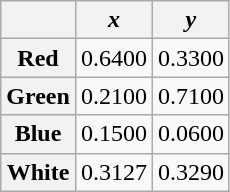<table class="wikitable">
<tr>
<th></th>
<th><em>x</em></th>
<th><em>y</em></th>
</tr>
<tr>
<th>Red</th>
<td>0.6400</td>
<td>0.3300</td>
</tr>
<tr>
<th>Green</th>
<td>0.2100</td>
<td>0.7100</td>
</tr>
<tr>
<th>Blue</th>
<td>0.1500</td>
<td>0.0600</td>
</tr>
<tr>
<th>White</th>
<td>0.3127</td>
<td>0.3290</td>
</tr>
</table>
